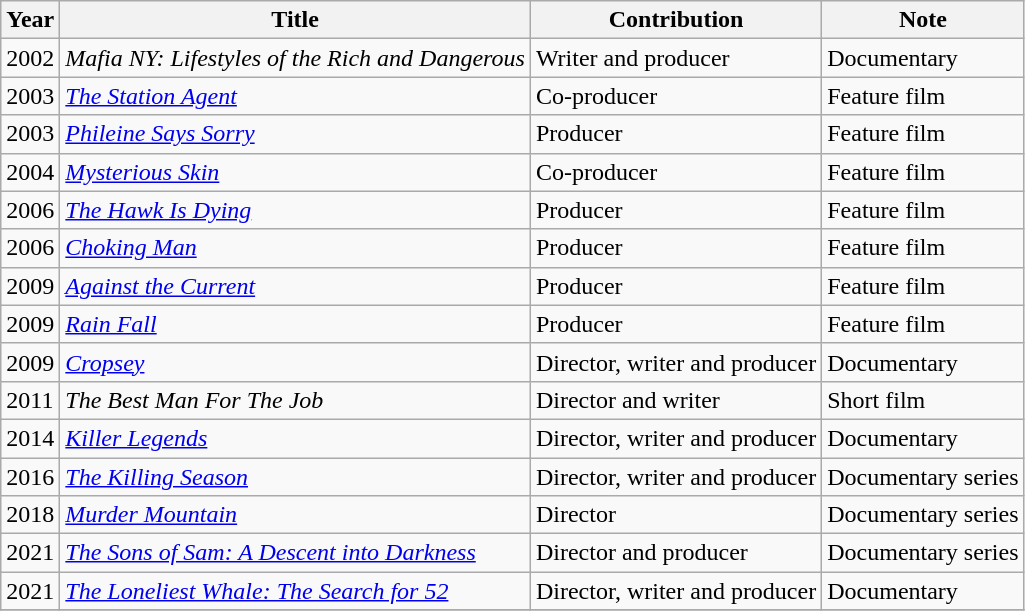<table class="wikitable sortable">
<tr>
<th>Year</th>
<th>Title</th>
<th>Contribution</th>
<th>Note</th>
</tr>
<tr>
<td>2002</td>
<td><em>Mafia NY: Lifestyles of the Rich and Dangerous</em></td>
<td>Writer and producer</td>
<td>Documentary</td>
</tr>
<tr>
<td>2003</td>
<td><em><a href='#'>The Station Agent</a></em></td>
<td>Co-producer</td>
<td>Feature film</td>
</tr>
<tr>
<td>2003</td>
<td><em><a href='#'>Phileine Says Sorry</a></em></td>
<td>Producer</td>
<td>Feature film</td>
</tr>
<tr>
<td>2004</td>
<td><em><a href='#'>Mysterious Skin</a></em></td>
<td>Co-producer</td>
<td>Feature film</td>
</tr>
<tr>
<td>2006</td>
<td><em><a href='#'>The Hawk Is Dying</a></em></td>
<td>Producer</td>
<td>Feature film</td>
</tr>
<tr>
<td>2006</td>
<td><em><a href='#'>Choking Man</a></em></td>
<td>Producer</td>
<td>Feature film</td>
</tr>
<tr>
<td>2009</td>
<td><em><a href='#'>Against the Current</a></em></td>
<td>Producer</td>
<td>Feature film</td>
</tr>
<tr>
<td>2009</td>
<td><em><a href='#'>Rain Fall</a></em></td>
<td>Producer</td>
<td>Feature film</td>
</tr>
<tr>
<td>2009</td>
<td><em><a href='#'>Cropsey</a></em></td>
<td>Director, writer and producer</td>
<td>Documentary</td>
</tr>
<tr>
<td>2011</td>
<td><em>The Best Man For The Job</em></td>
<td>Director and writer</td>
<td>Short film</td>
</tr>
<tr>
<td>2014</td>
<td><em><a href='#'>Killer Legends</a></em></td>
<td>Director, writer and producer</td>
<td>Documentary</td>
</tr>
<tr>
<td>2016</td>
<td><em><a href='#'>The Killing Season</a></em></td>
<td>Director, writer and producer</td>
<td>Documentary series</td>
</tr>
<tr>
<td>2018</td>
<td><em><a href='#'>Murder Mountain</a></em></td>
<td>Director</td>
<td>Documentary series</td>
</tr>
<tr>
<td>2021</td>
<td><em><a href='#'>The Sons of Sam: A Descent into Darkness</a></em></td>
<td>Director and producer</td>
<td>Documentary series</td>
</tr>
<tr>
<td>2021</td>
<td><em><a href='#'>The Loneliest Whale: The Search for 52</a></em></td>
<td>Director, writer and producer</td>
<td>Documentary</td>
</tr>
<tr>
</tr>
</table>
